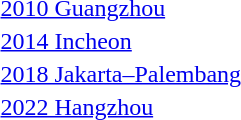<table>
<tr>
<td><a href='#'>2010 Guangzhou</a></td>
<td></td>
<td></td>
<td></td>
</tr>
<tr>
<td><a href='#'>2014 Incheon</a></td>
<td></td>
<td></td>
<td></td>
</tr>
<tr>
<td><a href='#'>2018 Jakarta–Palembang</a></td>
<td></td>
<td></td>
<td></td>
</tr>
<tr>
<td><a href='#'>2022 Hangzhou</a></td>
<td></td>
<td></td>
<td></td>
</tr>
</table>
